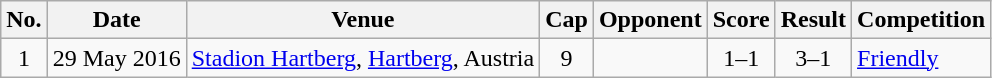<table class="wikitable sortable">
<tr>
<th scope="col">No.</th>
<th scope="col" data-sort-type="date">Date</th>
<th scope="col">Venue</th>
<th scope="col">Cap</th>
<th scope="col">Opponent</th>
<th scope="col">Score</th>
<th scope="col">Result</th>
<th scope="col">Competition</th>
</tr>
<tr>
<td style="text-align:center">1</td>
<td>29 May 2016</td>
<td><a href='#'>Stadion Hartberg</a>, <a href='#'>Hartberg</a>, Austria</td>
<td style="text-align:center">9</td>
<td></td>
<td style="text-align:center">1–1</td>
<td style="text-align:center">3–1</td>
<td><a href='#'>Friendly</a></td>
</tr>
</table>
